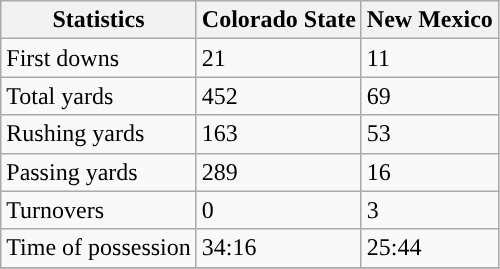<table class="wikitable">
<tr>
<th>Statistics</th>
<th>Colorado State</th>
<th>New Mexico</th>
</tr>
<tr>
<td>First downs</td>
<td>21</td>
<td>11</td>
</tr>
<tr>
<td>Total yards</td>
<td>452</td>
<td>69</td>
</tr>
<tr>
<td>Rushing yards</td>
<td>163</td>
<td>53</td>
</tr>
<tr>
<td>Passing yards</td>
<td>289</td>
<td>16</td>
</tr>
<tr>
<td>Turnovers</td>
<td>0</td>
<td>3</td>
</tr>
<tr>
<td>Time of possession</td>
<td>34:16</td>
<td>25:44</td>
</tr>
<tr>
</tr>
</table>
